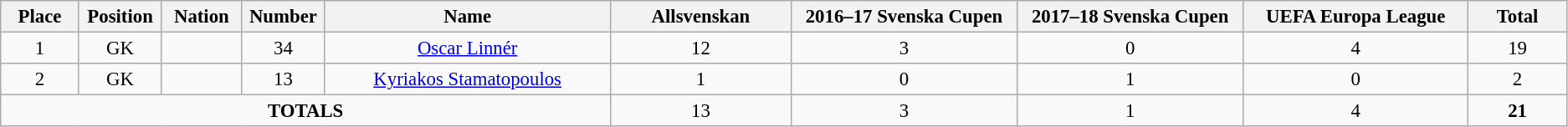<table class="wikitable" style="font-size: 95%; text-align: center;">
<tr>
<th width=60>Place</th>
<th width=60>Position</th>
<th width=60>Nation</th>
<th width=60>Number</th>
<th width=250>Name</th>
<th width=150>Allsvenskan</th>
<th width=200>2016–17 Svenska Cupen</th>
<th width=200>2017–18 Svenska Cupen</th>
<th width=200>UEFA Europa League</th>
<th width=80><strong>Total</strong></th>
</tr>
<tr>
<td>1</td>
<td>GK</td>
<td></td>
<td>34</td>
<td><a href='#'>Oscar Linnér</a></td>
<td>12</td>
<td>3</td>
<td>0</td>
<td>4</td>
<td>19</td>
</tr>
<tr>
<td>2</td>
<td>GK</td>
<td></td>
<td>13</td>
<td><a href='#'>Kyriakos Stamatopoulos</a></td>
<td>1</td>
<td>0</td>
<td>1</td>
<td>0</td>
<td>2</td>
</tr>
<tr>
<td colspan="5"><strong>TOTALS</strong></td>
<td>13</td>
<td>3</td>
<td>1</td>
<td>4</td>
<td><strong>21</strong></td>
</tr>
</table>
